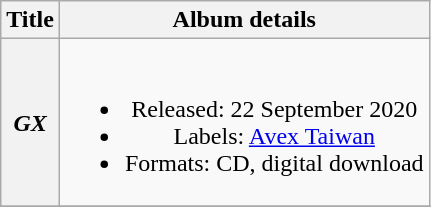<table class="wikitable plainrowheaders" style="text-align:center;">
<tr>
<th scope="col">Title</th>
<th scope="col">Album details</th>
</tr>
<tr>
<th scope="row"><em>GX</em></th>
<td><br><ul><li>Released: 22 September 2020</li><li>Labels: <a href='#'>Avex Taiwan</a></li><li>Formats: CD, digital download</li></ul></td>
</tr>
<tr>
</tr>
</table>
